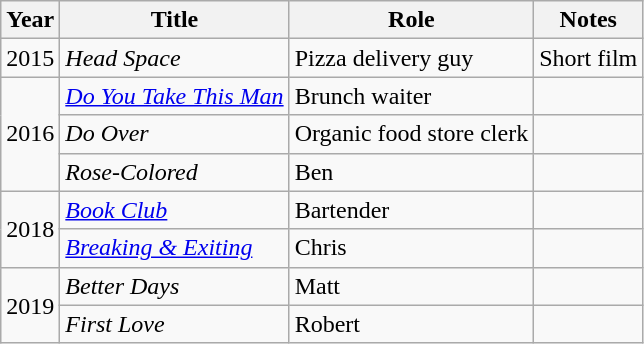<table class="wikitable sortable">
<tr>
<th>Year</th>
<th>Title</th>
<th>Role</th>
<th class="unsortable">Notes</th>
</tr>
<tr>
<td>2015</td>
<td><em>Head Space</em></td>
<td>Pizza delivery guy</td>
<td>Short film</td>
</tr>
<tr>
<td rowspan="3">2016</td>
<td><em><a href='#'>Do You Take This Man</a></em></td>
<td>Brunch waiter</td>
<td></td>
</tr>
<tr>
<td><em>Do Over</em></td>
<td>Organic food store clerk</td>
<td></td>
</tr>
<tr>
<td><em>Rose-Colored</em></td>
<td>Ben</td>
<td></td>
</tr>
<tr>
<td rowspan="2">2018</td>
<td><em><a href='#'>Book Club</a></em></td>
<td>Bartender</td>
<td></td>
</tr>
<tr>
<td><em><a href='#'>Breaking & Exiting</a></em></td>
<td>Chris</td>
<td></td>
</tr>
<tr>
<td rowspan="2">2019</td>
<td><em>Better Days</em></td>
<td>Matt</td>
<td></td>
</tr>
<tr>
<td><em>First Love</em></td>
<td>Robert</td>
<td></td>
</tr>
</table>
